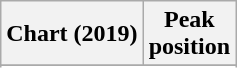<table class="wikitable sortable plainrowheaders" style="text-align:center">
<tr>
<th scope="col">Chart (2019)</th>
<th scope="col">Peak<br>position</th>
</tr>
<tr>
</tr>
<tr>
</tr>
<tr>
</tr>
</table>
